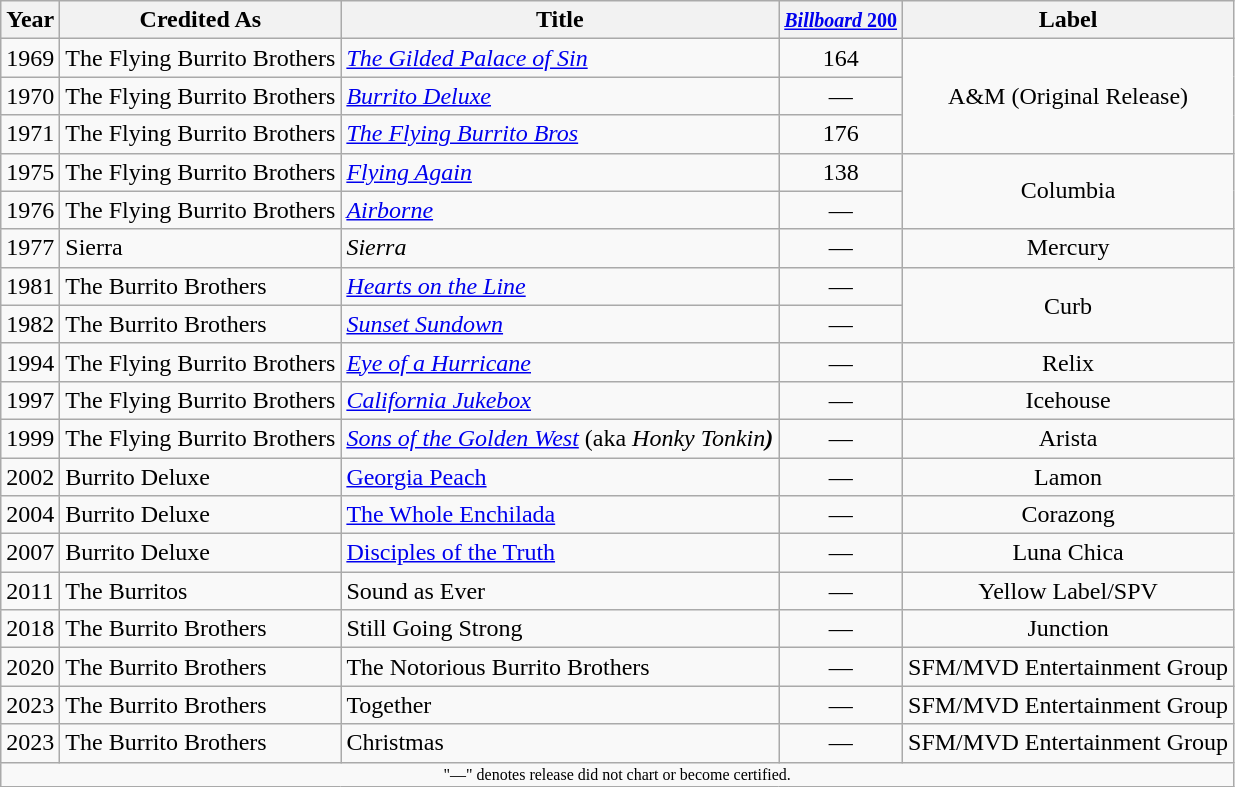<table class="wikitable">
<tr>
<th>Year</th>
<th>Credited As</th>
<th>Title</th>
<th><small><a href='#'><em>Billboard</em> 200</a></small></th>
<th>Label</th>
</tr>
<tr>
<td>1969</td>
<td>The Flying Burrito Brothers</td>
<td><em><a href='#'>The Gilded Palace of Sin</a></em></td>
<td style="text-align:center;">164</td>
<td style="text-align:center;" rowspan="3">A&M (Original Release)</td>
</tr>
<tr>
<td>1970</td>
<td>The Flying Burrito Brothers</td>
<td><em><a href='#'>Burrito Deluxe</a></em></td>
<td style="text-align:center;">—</td>
</tr>
<tr>
<td>1971</td>
<td>The Flying Burrito Brothers</td>
<td><em><a href='#'>The Flying Burrito Bros</a></em></td>
<td style="text-align:center;">176</td>
</tr>
<tr>
<td>1975</td>
<td>The Flying Burrito Brothers</td>
<td><em><a href='#'>Flying Again</a></em></td>
<td style="text-align:center;">138</td>
<td style="text-align:center;" rowspan="2">Columbia</td>
</tr>
<tr>
<td>1976</td>
<td>The Flying Burrito Brothers</td>
<td><em><a href='#'>Airborne</a></em></td>
<td style="text-align:center;">—</td>
</tr>
<tr>
<td>1977</td>
<td>Sierra</td>
<td><em>Sierra</em></td>
<td style="text-align:center;">—</td>
<td style="text-align:center;">Mercury</td>
</tr>
<tr>
<td>1981</td>
<td>The Burrito Brothers</td>
<td><em><a href='#'>Hearts on the Line</a></em></td>
<td style="text-align:center;">—</td>
<td style="text-align:center;" rowspan="2">Curb</td>
</tr>
<tr>
<td>1982</td>
<td>The Burrito Brothers</td>
<td><em><a href='#'>Sunset Sundown</a></em></td>
<td style="text-align:center;">—</td>
</tr>
<tr>
<td>1994</td>
<td>The Flying Burrito Brothers</td>
<td><em><a href='#'>Eye of a Hurricane</a></em></td>
<td style="text-align:center;">—</td>
<td style="text-align:center;">Relix</td>
</tr>
<tr>
<td>1997</td>
<td>The Flying Burrito Brothers</td>
<td><em><a href='#'>California Jukebox</a></em></td>
<td style="text-align:center;">—</td>
<td style="text-align:center;">Icehouse</td>
</tr>
<tr>
<td>1999</td>
<td>The Flying Burrito Brothers</td>
<td><em><a href='#'>Sons of the Golden West</a></em> (aka <em>Honky Tonkin<strong>)</td>
<td style="text-align:center;">—</td>
<td style="text-align:center;">Arista</td>
</tr>
<tr>
<td>2002</td>
<td>Burrito Deluxe</td>
<td></em><a href='#'>Georgia Peach</a><em></td>
<td style="text-align:center;">—</td>
<td style="text-align:center;">Lamon</td>
</tr>
<tr>
<td>2004</td>
<td>Burrito Deluxe</td>
<td></em><a href='#'>The Whole Enchilada</a><em></td>
<td style="text-align:center;">—</td>
<td style="text-align:center;">Corazong</td>
</tr>
<tr>
<td>2007</td>
<td>Burrito Deluxe</td>
<td></em><a href='#'>Disciples of the Truth</a><em></td>
<td style="text-align:center;">—</td>
<td style="text-align:center;">Luna Chica</td>
</tr>
<tr>
<td>2011</td>
<td>The Burritos</td>
<td></em>Sound as Ever<em></td>
<td style="text-align:center;">—</td>
<td style="text-align:center;">Yellow Label/SPV</td>
</tr>
<tr>
<td>2018</td>
<td>The Burrito Brothers</td>
<td></em>Still Going Strong<em></td>
<td style="text-align:center;">—</td>
<td style="text-align:center;">Junction</td>
</tr>
<tr>
<td>2020</td>
<td>The Burrito Brothers</td>
<td></em>The Notorious Burrito Brothers<em></td>
<td style="text-align:center;">—</td>
<td style="text-align:center;">SFM/MVD Entertainment Group</td>
</tr>
<tr>
<td>2023</td>
<td>The Burrito Brothers</td>
<td></em>Together<em></td>
<td style="text-align:center;">—</td>
<td style="text-align:center;">SFM/MVD Entertainment Group</td>
</tr>
<tr>
<td>2023</td>
<td>The Burrito Brothers</td>
<td></em>Christmas<em></td>
<td style="text-align:center;">—</td>
<td style="text-align:center;">SFM/MVD Entertainment Group</td>
</tr>
<tr>
<td colspan="5" style="text-align:center; font-size:8pt;">"—" denotes release did not chart or become certified.</td>
</tr>
</table>
